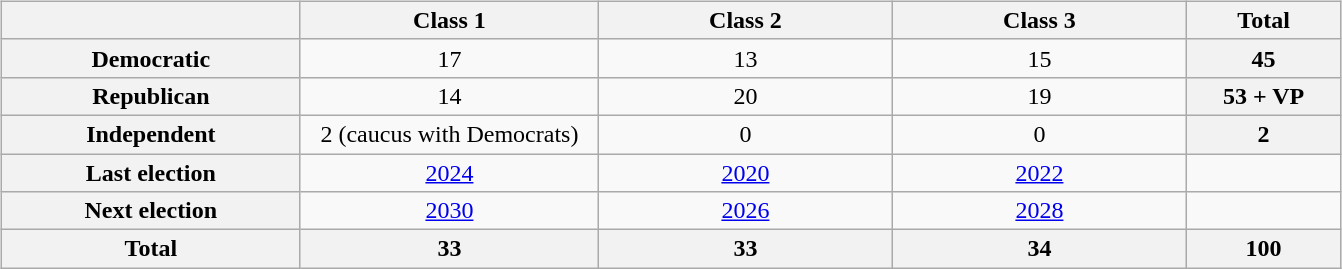<table style="width:900px">
<tr>
<td><br><table class="wikitable" style="margin:0; text-align:center; width:100%">
<tr>
<th style="width:200px"></th>
<th style="width:200px">Class 1</th>
<th style="width:200px">Class 2</th>
<th style="width:200px">Class 3</th>
<th style="width:100px">Total</th>
</tr>
<tr>
<th>Democratic</th>
<td>17</td>
<td>13</td>
<td>15</td>
<th>45</th>
</tr>
<tr>
<th>Republican</th>
<td>14</td>
<td>20</td>
<td>19</td>
<th>53 + VP</th>
</tr>
<tr>
<th>Independent</th>
<td>2 (caucus with Democrats)</td>
<td>0</td>
<td>0</td>
<th>2</th>
</tr>
<tr>
<th>Last election</th>
<td><a href='#'>2024</a></td>
<td><a href='#'>2020</a></td>
<td><a href='#'>2022</a></td>
<td></td>
</tr>
<tr>
<th>Next election</th>
<td><a href='#'>2030</a></td>
<td><a href='#'>2026</a></td>
<td><a href='#'>2028</a></td>
<td></td>
</tr>
<tr>
<th>Total</th>
<th>33</th>
<th>33</th>
<th>34</th>
<th>100</th>
</tr>
</table>
</td>
</tr>
</table>
